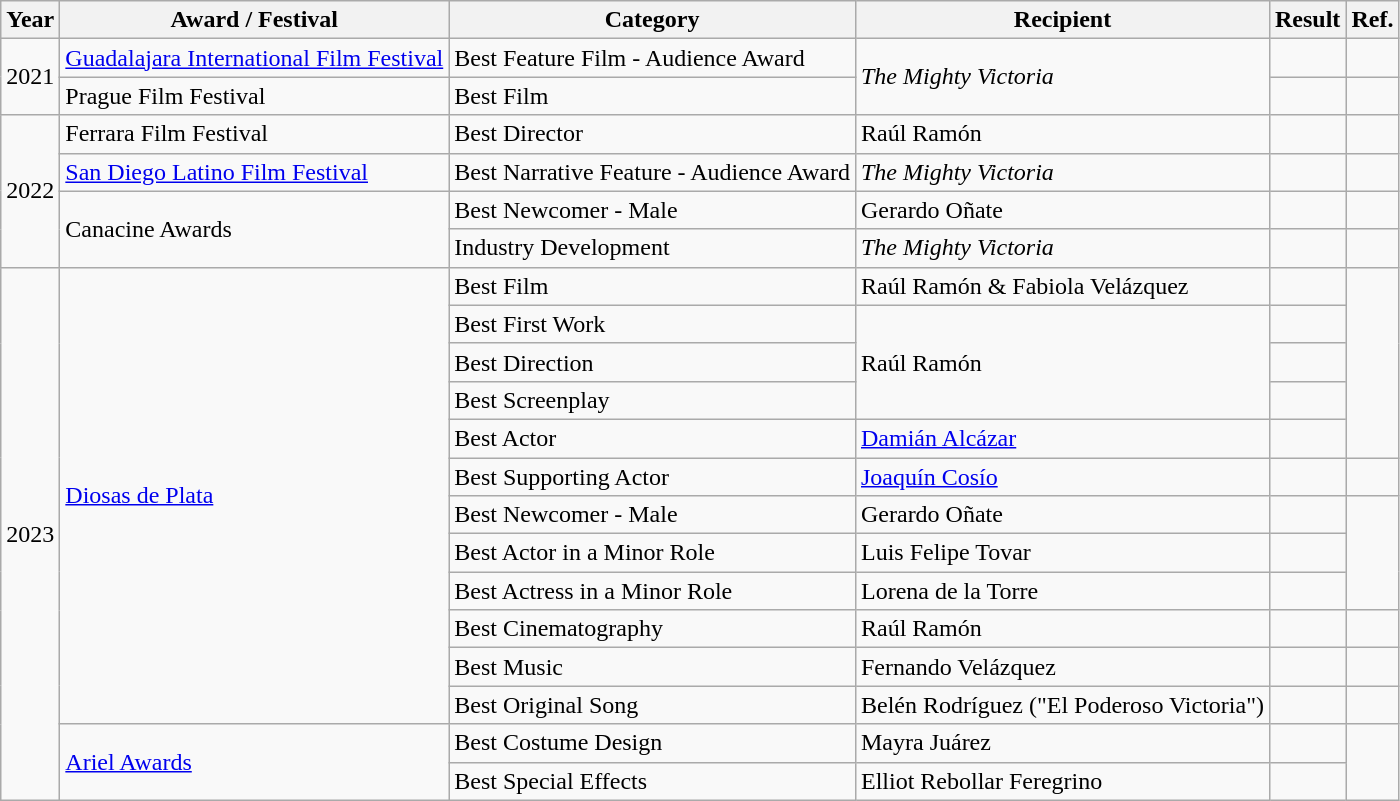<table class="wikitable">
<tr>
<th>Year</th>
<th>Award / Festival</th>
<th>Category</th>
<th>Recipient</th>
<th>Result</th>
<th>Ref.</th>
</tr>
<tr>
<td rowspan="2">2021</td>
<td><a href='#'>Guadalajara International Film Festival</a></td>
<td>Best Feature Film - Audience Award</td>
<td rowspan="2"><em>The Mighty Victoria</em></td>
<td></td>
<td></td>
</tr>
<tr>
<td>Prague Film Festival</td>
<td>Best Film</td>
<td></td>
<td></td>
</tr>
<tr>
<td rowspan="4">2022</td>
<td>Ferrara Film Festival</td>
<td>Best Director</td>
<td>Raúl Ramón</td>
<td></td>
<td></td>
</tr>
<tr>
<td><a href='#'>San Diego Latino Film Festival</a></td>
<td>Best Narrative Feature - Audience Award</td>
<td><em>The Mighty Victoria</em></td>
<td></td>
<td></td>
</tr>
<tr>
<td rowspan="2">Canacine Awards</td>
<td>Best Newcomer - Male</td>
<td>Gerardo Oñate</td>
<td></td>
<td></td>
</tr>
<tr>
<td>Industry Development</td>
<td><em>The Mighty Victoria</em></td>
<td></td>
<td></td>
</tr>
<tr>
<td rowspan="14">2023</td>
<td rowspan="12"><a href='#'>Diosas de Plata</a></td>
<td>Best Film</td>
<td>Raúl Ramón & Fabiola Velázquez</td>
<td></td>
<td rowspan="5"></td>
</tr>
<tr>
<td>Best First Work</td>
<td rowspan="3">Raúl Ramón</td>
<td></td>
</tr>
<tr>
<td>Best Direction</td>
<td></td>
</tr>
<tr>
<td>Best Screenplay</td>
<td></td>
</tr>
<tr>
<td>Best Actor</td>
<td><a href='#'>Damián Alcázar</a></td>
<td></td>
</tr>
<tr>
<td>Best Supporting Actor</td>
<td><a href='#'>Joaquín Cosío</a></td>
<td></td>
<td></td>
</tr>
<tr>
<td>Best Newcomer - Male</td>
<td>Gerardo Oñate</td>
<td></td>
<td rowspan="3"></td>
</tr>
<tr>
<td>Best Actor in a Minor Role</td>
<td>Luis Felipe Tovar</td>
<td></td>
</tr>
<tr>
<td>Best Actress in a Minor Role</td>
<td>Lorena de la Torre</td>
<td></td>
</tr>
<tr>
<td>Best Cinematography</td>
<td>Raúl Ramón</td>
<td></td>
<td></td>
</tr>
<tr>
<td>Best Music</td>
<td>Fernando Velázquez</td>
<td></td>
<td></td>
</tr>
<tr>
<td>Best Original Song</td>
<td>Belén Rodríguez ("El Poderoso Victoria")</td>
<td></td>
<td></td>
</tr>
<tr>
<td rowspan="2"><a href='#'>Ariel Awards</a></td>
<td>Best Costume Design</td>
<td>Mayra Juárez</td>
<td></td>
<td rowspan="2"></td>
</tr>
<tr>
<td>Best Special Effects</td>
<td>Elliot Rebollar Feregrino</td>
<td></td>
</tr>
</table>
